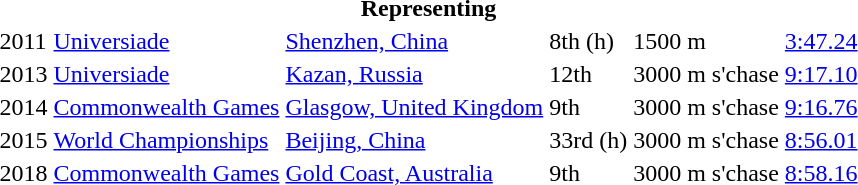<table>
<tr>
<th colspan="6">Representing </th>
</tr>
<tr>
<td>2011</td>
<td><a href='#'>Universiade</a></td>
<td><a href='#'>Shenzhen, China</a></td>
<td>8th (h)</td>
<td>1500 m</td>
<td><a href='#'>3:47.24</a></td>
</tr>
<tr>
<td>2013</td>
<td><a href='#'>Universiade</a></td>
<td><a href='#'>Kazan, Russia</a></td>
<td>12th</td>
<td>3000 m s'chase</td>
<td><a href='#'>9:17.10</a></td>
</tr>
<tr>
<td>2014</td>
<td><a href='#'>Commonwealth Games</a></td>
<td><a href='#'>Glasgow, United Kingdom</a></td>
<td>9th</td>
<td>3000 m s'chase</td>
<td><a href='#'>9:16.76</a></td>
</tr>
<tr>
<td>2015</td>
<td><a href='#'>World Championships</a></td>
<td><a href='#'>Beijing, China</a></td>
<td>33rd (h)</td>
<td>3000 m s'chase</td>
<td><a href='#'>8:56.01</a></td>
</tr>
<tr>
<td>2018</td>
<td><a href='#'>Commonwealth Games</a></td>
<td><a href='#'>Gold Coast, Australia</a></td>
<td>9th</td>
<td>3000 m s'chase</td>
<td><a href='#'>8:58.16</a></td>
</tr>
</table>
